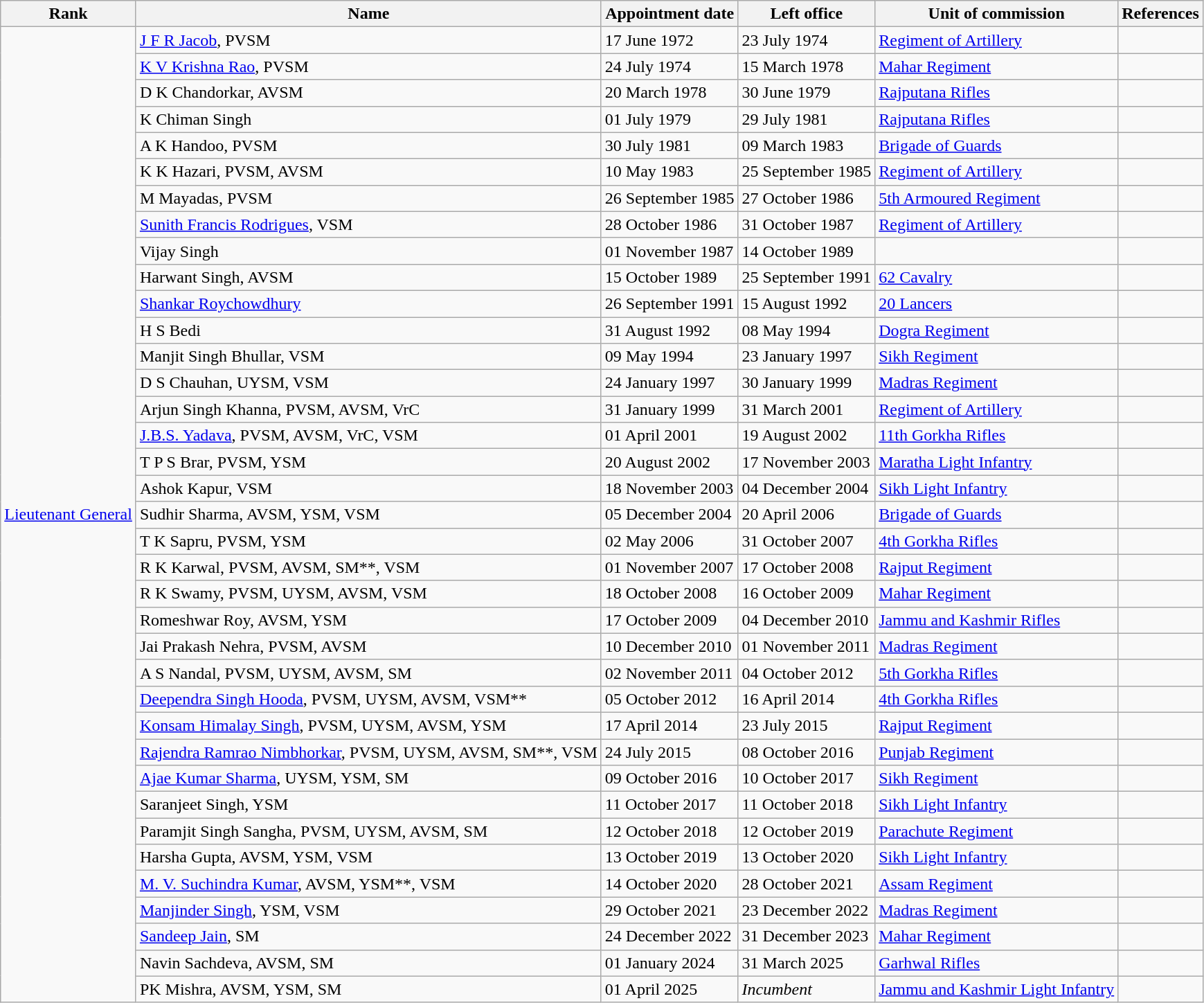<table class="wikitable">
<tr>
<th>Rank</th>
<th>Name</th>
<th>Appointment date</th>
<th>Left office</th>
<th>Unit of commission</th>
<th>References</th>
</tr>
<tr>
<td rowspan="37"><a href='#'>Lieutenant General</a></td>
<td><a href='#'>J F R Jacob</a>, PVSM</td>
<td>17 June 1972</td>
<td>23 July 1974</td>
<td><a href='#'>Regiment of Artillery</a></td>
<td></td>
</tr>
<tr>
<td><a href='#'>K V Krishna Rao</a>, PVSM</td>
<td>24 July 1974</td>
<td>15 March 1978</td>
<td><a href='#'>Mahar Regiment</a></td>
<td></td>
</tr>
<tr>
<td>D K Chandorkar, AVSM</td>
<td>20 March 1978</td>
<td>30 June 1979</td>
<td><a href='#'>Rajputana Rifles</a></td>
<td></td>
</tr>
<tr>
<td>K Chiman Singh</td>
<td>01 July 1979</td>
<td>29 July 1981</td>
<td><a href='#'>Rajputana Rifles</a></td>
<td></td>
</tr>
<tr>
<td>A K Handoo, PVSM</td>
<td>30 July 1981</td>
<td>09 March 1983</td>
<td><a href='#'>Brigade of Guards</a></td>
<td></td>
</tr>
<tr>
<td>K K Hazari, PVSM, AVSM</td>
<td>10 May 1983</td>
<td>25 September 1985</td>
<td><a href='#'>Regiment of Artillery</a></td>
<td></td>
</tr>
<tr>
<td>M Mayadas, PVSM</td>
<td>26 September 1985</td>
<td>27 October 1986</td>
<td><a href='#'>5th Armoured Regiment</a></td>
<td></td>
</tr>
<tr>
<td><a href='#'>Sunith Francis Rodrigues</a>, VSM</td>
<td>28 October 1986</td>
<td>31 October 1987</td>
<td><a href='#'>Regiment of Artillery</a></td>
<td></td>
</tr>
<tr>
<td>Vijay Singh</td>
<td>01 November 1987</td>
<td>14 October 1989</td>
<td></td>
<td></td>
</tr>
<tr>
<td>Harwant Singh, AVSM</td>
<td>15 October 1989</td>
<td>25 September 1991</td>
<td><a href='#'>62 Cavalry</a></td>
<td></td>
</tr>
<tr>
<td><a href='#'>Shankar Roychowdhury</a></td>
<td>26 September 1991</td>
<td>15 August 1992</td>
<td><a href='#'>20 Lancers</a></td>
<td></td>
</tr>
<tr>
<td>H S Bedi</td>
<td>31 August 1992</td>
<td>08 May 1994</td>
<td><a href='#'>Dogra Regiment</a></td>
<td></td>
</tr>
<tr>
<td>Manjit Singh Bhullar, VSM</td>
<td>09 May 1994</td>
<td>23 January 1997</td>
<td><a href='#'>Sikh Regiment</a></td>
<td></td>
</tr>
<tr>
<td>D S Chauhan, UYSM, VSM</td>
<td>24 January 1997</td>
<td>30 January 1999</td>
<td><a href='#'>Madras Regiment</a></td>
<td></td>
</tr>
<tr>
<td>Arjun Singh Khanna, PVSM, AVSM, VrC</td>
<td>31 January 1999</td>
<td>31 March 2001</td>
<td><a href='#'>Regiment of Artillery</a></td>
<td></td>
</tr>
<tr>
<td><a href='#'>J.B.S. Yadava</a>, PVSM, AVSM, VrC, VSM</td>
<td>01 April 2001</td>
<td>19 August 2002</td>
<td><a href='#'>11th Gorkha Rifles</a></td>
<td></td>
</tr>
<tr>
<td>T P S Brar, PVSM, YSM</td>
<td>20 August 2002</td>
<td>17 November 2003</td>
<td><a href='#'>Maratha Light Infantry</a></td>
<td></td>
</tr>
<tr>
<td>Ashok Kapur, VSM</td>
<td>18 November 2003</td>
<td>04 December 2004</td>
<td><a href='#'>Sikh Light Infantry</a></td>
<td></td>
</tr>
<tr>
<td>Sudhir Sharma, AVSM, YSM, VSM</td>
<td>05 December 2004</td>
<td>20 April 2006</td>
<td><a href='#'>Brigade of Guards</a></td>
<td></td>
</tr>
<tr>
<td>T K Sapru, PVSM, YSM</td>
<td>02 May 2006</td>
<td>31 October 2007</td>
<td><a href='#'>4th Gorkha Rifles</a></td>
<td></td>
</tr>
<tr>
<td>R K Karwal, PVSM, AVSM, SM**, VSM</td>
<td>01 November 2007</td>
<td>17 October 2008</td>
<td><a href='#'>Rajput Regiment</a></td>
<td></td>
</tr>
<tr>
<td>R K Swamy, PVSM, UYSM, AVSM, VSM</td>
<td>18 October 2008</td>
<td>16 October 2009</td>
<td><a href='#'>Mahar Regiment</a></td>
<td></td>
</tr>
<tr>
<td>Romeshwar Roy, AVSM, YSM</td>
<td>17 October 2009</td>
<td>04 December 2010</td>
<td><a href='#'>Jammu and Kashmir Rifles</a></td>
<td></td>
</tr>
<tr>
<td>Jai Prakash Nehra, PVSM, AVSM</td>
<td>10 December 2010</td>
<td>01 November 2011</td>
<td><a href='#'>Madras Regiment</a></td>
<td></td>
</tr>
<tr>
<td>A S Nandal, PVSM, UYSM, AVSM, SM</td>
<td>02 November 2011</td>
<td>04 October 2012</td>
<td><a href='#'>5th Gorkha Rifles</a></td>
<td></td>
</tr>
<tr>
<td><a href='#'>Deependra Singh Hooda</a>, PVSM, UYSM, AVSM, VSM**</td>
<td>05 October 2012</td>
<td>16 April 2014</td>
<td><a href='#'>4th Gorkha Rifles</a></td>
<td></td>
</tr>
<tr>
<td><a href='#'>Konsam Himalay Singh</a>, PVSM, UYSM, AVSM, YSM</td>
<td>17 April 2014</td>
<td>23 July 2015</td>
<td><a href='#'>Rajput Regiment</a></td>
<td></td>
</tr>
<tr>
<td><a href='#'>Rajendra Ramrao Nimbhorkar</a>, PVSM, UYSM, AVSM, SM**, VSM</td>
<td>24 July 2015</td>
<td>08 October 2016</td>
<td><a href='#'>Punjab Regiment</a></td>
<td></td>
</tr>
<tr>
<td><a href='#'>Ajae Kumar Sharma</a>, UYSM, YSM, SM</td>
<td>09 October 2016</td>
<td>10 October 2017</td>
<td><a href='#'>Sikh Regiment</a></td>
<td></td>
</tr>
<tr>
<td>Saranjeet Singh, YSM</td>
<td>11 October 2017</td>
<td>11 October 2018</td>
<td><a href='#'>Sikh Light Infantry</a></td>
<td></td>
</tr>
<tr>
<td>Paramjit Singh Sangha, PVSM, UYSM, AVSM, SM</td>
<td>12 October 2018</td>
<td>12 October 2019</td>
<td><a href='#'>Parachute Regiment</a></td>
<td></td>
</tr>
<tr>
<td>Harsha Gupta, AVSM, YSM, VSM</td>
<td>13 October 2019</td>
<td>13 October 2020</td>
<td><a href='#'>Sikh Light Infantry</a></td>
<td></td>
</tr>
<tr>
<td><a href='#'>M. V. Suchindra Kumar</a>, AVSM, YSM**, VSM</td>
<td>14 October 2020</td>
<td>28 October 2021</td>
<td><a href='#'>Assam Regiment</a></td>
<td></td>
</tr>
<tr>
<td><a href='#'>Manjinder Singh</a>, YSM, VSM</td>
<td>29 October 2021</td>
<td>23 December 2022</td>
<td><a href='#'>Madras Regiment</a></td>
<td></td>
</tr>
<tr>
<td><a href='#'>Sandeep Jain</a>, SM</td>
<td>24 December 2022</td>
<td>31 December 2023</td>
<td><a href='#'>Mahar Regiment</a></td>
<td></td>
</tr>
<tr>
<td>Navin Sachdeva, AVSM, SM</td>
<td>01 January 2024</td>
<td>31 March 2025</td>
<td><a href='#'>Garhwal Rifles</a></td>
<td></td>
</tr>
<tr>
<td>PK Mishra, AVSM, YSM, SM</td>
<td>01 April 2025</td>
<td><em>Incumbent</em></td>
<td><a href='#'>Jammu and Kashmir Light Infantry</a></td>
<td></td>
</tr>
</table>
